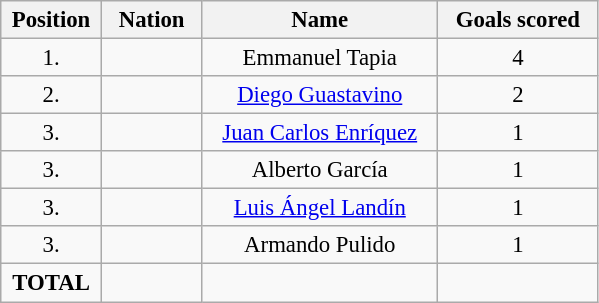<table class="wikitable" style="font-size: 95%; text-align: center;">
<tr>
<th width=60>Position</th>
<th width=60>Nation</th>
<th width=150>Name</th>
<th width=100>Goals scored</th>
</tr>
<tr>
<td>1.</td>
<td></td>
<td>Emmanuel Tapia</td>
<td>4</td>
</tr>
<tr>
<td>2.</td>
<td></td>
<td><a href='#'>Diego Guastavino</a></td>
<td>2</td>
</tr>
<tr>
<td>3.</td>
<td></td>
<td><a href='#'>Juan Carlos Enríquez</a></td>
<td>1</td>
</tr>
<tr>
<td>3.</td>
<td></td>
<td>Alberto García</td>
<td>1</td>
</tr>
<tr>
<td>3.</td>
<td></td>
<td><a href='#'>Luis Ángel Landín</a></td>
<td>1</td>
</tr>
<tr>
<td>3.</td>
<td></td>
<td>Armando Pulido</td>
<td>1</td>
</tr>
<tr>
<td><strong>TOTAL</strong></td>
<td></td>
<td></td>
<td></td>
</tr>
</table>
